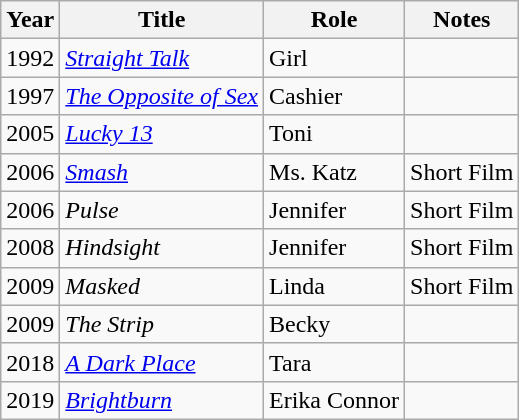<table class="wikitable">
<tr>
<th>Year</th>
<th>Title</th>
<th>Role</th>
<th>Notes</th>
</tr>
<tr>
<td>1992</td>
<td><em><a href='#'>Straight Talk</a></em></td>
<td>Girl</td>
<td></td>
</tr>
<tr>
<td>1997</td>
<td><em><a href='#'>The Opposite of Sex</a></em></td>
<td>Cashier</td>
<td></td>
</tr>
<tr>
<td>2005</td>
<td><em><a href='#'>Lucky 13</a></em></td>
<td>Toni</td>
<td></td>
</tr>
<tr>
<td>2006</td>
<td><em><a href='#'>Smash</a></em></td>
<td>Ms. Katz</td>
<td>Short Film</td>
</tr>
<tr>
<td>2006</td>
<td><em>Pulse</em></td>
<td>Jennifer</td>
<td>Short Film</td>
</tr>
<tr>
<td>2008</td>
<td><em>Hindsight</em></td>
<td>Jennifer</td>
<td>Short Film</td>
</tr>
<tr>
<td>2009</td>
<td><em>Masked</em></td>
<td>Linda</td>
<td>Short Film</td>
</tr>
<tr>
<td>2009</td>
<td><em>The Strip</em></td>
<td>Becky</td>
<td></td>
</tr>
<tr>
<td>2018</td>
<td><em><a href='#'>A Dark Place</a></em></td>
<td>Tara</td>
<td></td>
</tr>
<tr>
<td>2019</td>
<td><em><a href='#'>Brightburn</a></em></td>
<td>Erika Connor</td>
<td></td>
</tr>
</table>
